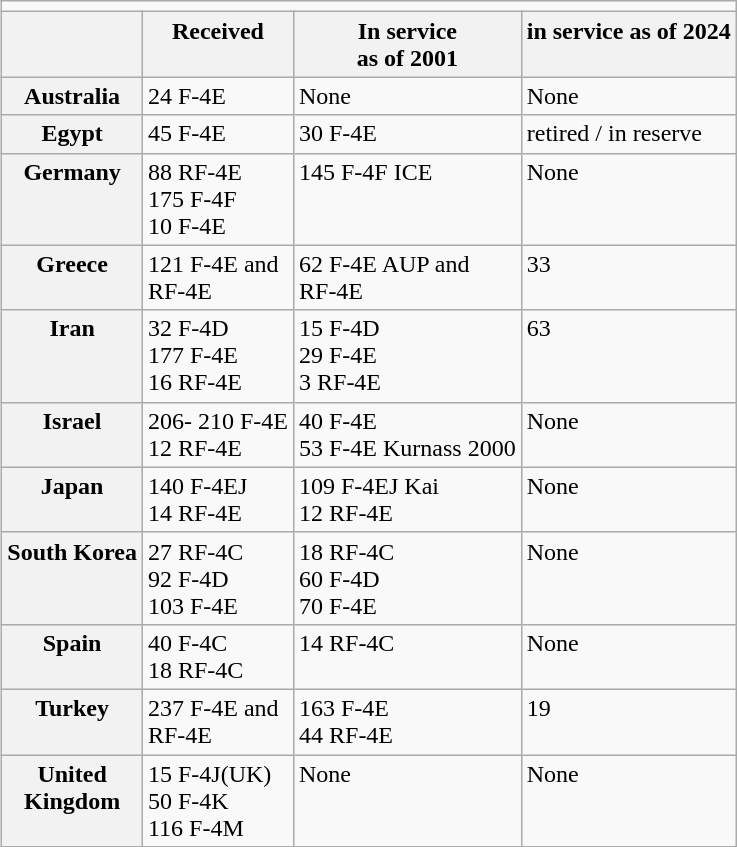<table class="wikitable infobox">
<tr>
<td style="text-align:center;" colspan="4"></td>
</tr>
<tr>
<th></th>
<th>Received</th>
<th>In service <br>as of 2001</th>
<th>in service as of 2024</th>
</tr>
<tr>
<th>Australia</th>
<td>24 F-4E</td>
<td>None</td>
<td>None</td>
</tr>
<tr>
<th>Egypt</th>
<td>45 F-4E</td>
<td>30 F-4E</td>
<td>retired / in reserve</td>
</tr>
<tr>
<th>Germany</th>
<td>88 RF-4E<br>175 F-4F<br>10 F-4E</td>
<td>145 F-4F ICE</td>
<td>None</td>
</tr>
<tr>
<th>Greece</th>
<td>121 F-4E and <br>RF-4E</td>
<td>62 F-4E AUP and <br>RF-4E</td>
<td>33</td>
</tr>
<tr>
<th>Iran</th>
<td>32 F-4D<br>177 F-4E<br>16 RF-4E</td>
<td>15 F-4D<br>29 F-4E<br>3 RF-4E</td>
<td>63</td>
</tr>
<tr>
<th>Israel</th>
<td>206- 210 F-4E<br>12 RF-4E</td>
<td>40 F-4E<br>53 F-4E Kurnass 2000</td>
<td>None</td>
</tr>
<tr>
<th>Japan</th>
<td>140 F-4EJ<br>14 RF-4E</td>
<td>109 F-4EJ Kai<br>12 RF-4E</td>
<td>None</td>
</tr>
<tr>
<th>South Korea</th>
<td>27 RF-4C<br>92 F-4D<br>103 F-4E</td>
<td>18 RF-4C<br>60 F-4D<br>70 F-4E</td>
<td>None</td>
</tr>
<tr>
<th>Spain</th>
<td>40 F-4C<br>18 RF-4C</td>
<td>14 RF-4C</td>
<td>None</td>
</tr>
<tr>
<th>Turkey</th>
<td>237 F-4E and <br>RF-4E</td>
<td>163 F-4E  <br>44 RF-4E</td>
<td>19</td>
</tr>
<tr>
<th>United <br>Kingdom</th>
<td>15 F-4J(UK)<br>50 F-4K<br>116 F-4M</td>
<td>None</td>
<td>None</td>
</tr>
</table>
